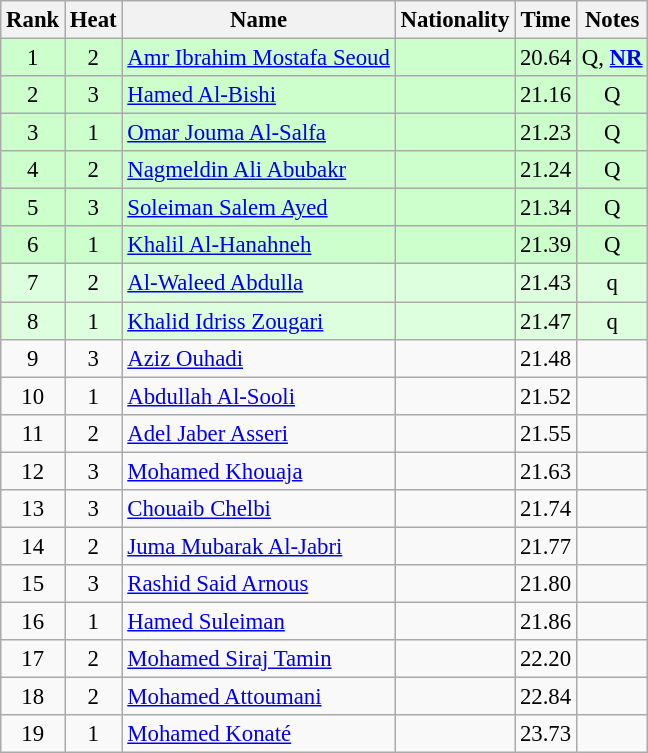<table class="wikitable sortable" style="text-align:center;font-size:95%">
<tr>
<th>Rank</th>
<th>Heat</th>
<th>Name</th>
<th>Nationality</th>
<th>Time</th>
<th>Notes</th>
</tr>
<tr bgcolor=ccffcc>
<td>1</td>
<td>2</td>
<td align=left><a href='#'>Amr Ibrahim Mostafa Seoud</a></td>
<td align=left></td>
<td>20.64</td>
<td>Q, <strong><a href='#'>NR</a></strong></td>
</tr>
<tr bgcolor=ccffcc>
<td>2</td>
<td>3</td>
<td align=left><a href='#'>Hamed Al-Bishi</a></td>
<td align=left></td>
<td>21.16</td>
<td>Q</td>
</tr>
<tr bgcolor=ccffcc>
<td>3</td>
<td>1</td>
<td align=left><a href='#'>Omar Jouma Al-Salfa</a></td>
<td align=left></td>
<td>21.23</td>
<td>Q</td>
</tr>
<tr bgcolor=ccffcc>
<td>4</td>
<td>2</td>
<td align=left><a href='#'>Nagmeldin Ali Abubakr</a></td>
<td align=left></td>
<td>21.24</td>
<td>Q</td>
</tr>
<tr bgcolor=ccffcc>
<td>5</td>
<td>3</td>
<td align=left><a href='#'>Soleiman Salem Ayed</a></td>
<td align=left></td>
<td>21.34</td>
<td>Q</td>
</tr>
<tr bgcolor=ccffcc>
<td>6</td>
<td>1</td>
<td align=left><a href='#'>Khalil Al-Hanahneh</a></td>
<td align=left></td>
<td>21.39</td>
<td>Q</td>
</tr>
<tr bgcolor=ddffdd>
<td>7</td>
<td>2</td>
<td align=left><a href='#'>Al-Waleed Abdulla</a></td>
<td align=left></td>
<td>21.43</td>
<td>q</td>
</tr>
<tr bgcolor=ddffdd>
<td>8</td>
<td>1</td>
<td align=left><a href='#'>Khalid Idriss Zougari</a></td>
<td align=left></td>
<td>21.47</td>
<td>q</td>
</tr>
<tr>
<td>9</td>
<td>3</td>
<td align=left><a href='#'>Aziz Ouhadi</a></td>
<td align=left></td>
<td>21.48</td>
<td></td>
</tr>
<tr>
<td>10</td>
<td>1</td>
<td align=left><a href='#'>Abdullah Al-Sooli</a></td>
<td align=left></td>
<td>21.52</td>
<td></td>
</tr>
<tr>
<td>11</td>
<td>2</td>
<td align=left><a href='#'>Adel Jaber Asseri</a></td>
<td align=left></td>
<td>21.55</td>
<td></td>
</tr>
<tr>
<td>12</td>
<td>3</td>
<td align=left><a href='#'>Mohamed Khouaja</a></td>
<td align=left></td>
<td>21.63</td>
<td></td>
</tr>
<tr>
<td>13</td>
<td>3</td>
<td align=left><a href='#'>Chouaib Chelbi</a></td>
<td align=left></td>
<td>21.74</td>
<td></td>
</tr>
<tr>
<td>14</td>
<td>2</td>
<td align=left><a href='#'>Juma Mubarak Al-Jabri</a></td>
<td align=left></td>
<td>21.77</td>
<td></td>
</tr>
<tr>
<td>15</td>
<td>3</td>
<td align=left><a href='#'>Rashid Said Arnous</a></td>
<td align=left></td>
<td>21.80</td>
<td></td>
</tr>
<tr>
<td>16</td>
<td>1</td>
<td align=left><a href='#'>Hamed Suleiman</a></td>
<td align=left></td>
<td>21.86</td>
<td></td>
</tr>
<tr>
<td>17</td>
<td>2</td>
<td align=left><a href='#'>Mohamed Siraj Tamin</a></td>
<td align=left></td>
<td>22.20</td>
<td></td>
</tr>
<tr>
<td>18</td>
<td>2</td>
<td align=left><a href='#'>Mohamed Attoumani</a></td>
<td align=left></td>
<td>22.84</td>
<td></td>
</tr>
<tr>
<td>19</td>
<td>1</td>
<td align=left><a href='#'>Mohamed Konaté</a></td>
<td align=left></td>
<td>23.73</td>
<td></td>
</tr>
</table>
